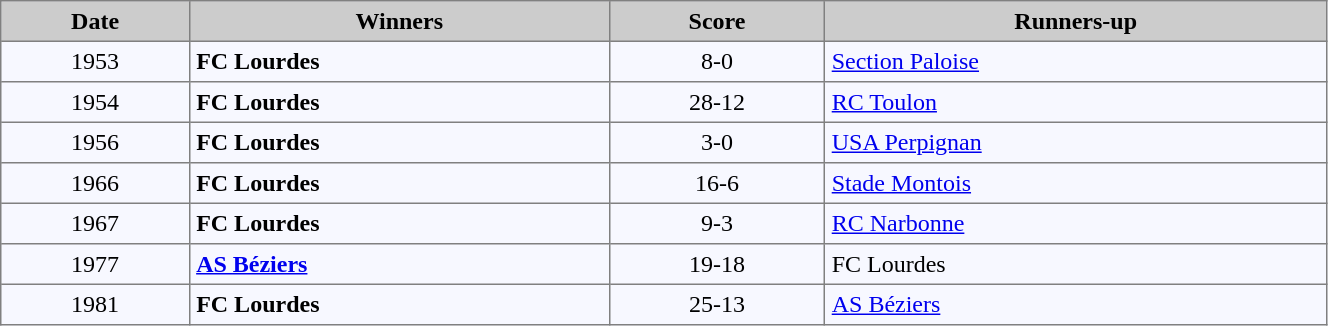<table cellpadding="4" cellspacing="0" border="1" style="background:#f7f8ff; width:70%; font-size:100%; border:gray solid 1px; border-collapse:collapse;">
<tr style="background:#ccc;">
<td align=center><strong>Date</strong></td>
<td align=center><strong>Winners</strong></td>
<td align=center><strong>Score</strong></td>
<td align=center><strong>Runners-up</strong></td>
</tr>
<tr>
<td align=center>1953</td>
<td><strong>FC Lourdes</strong></td>
<td align=center>8-0</td>
<td><a href='#'>Section Paloise</a></td>
</tr>
<tr>
<td align=center>1954</td>
<td><strong>FC Lourdes</strong></td>
<td align=center>28-12</td>
<td><a href='#'>RC Toulon</a></td>
</tr>
<tr>
<td align=center>1956</td>
<td><strong>FC Lourdes</strong></td>
<td align=center>3-0</td>
<td><a href='#'>USA Perpignan</a></td>
</tr>
<tr>
<td align=center>1966</td>
<td><strong>FC Lourdes</strong></td>
<td align=center>16-6</td>
<td><a href='#'>Stade Montois</a></td>
</tr>
<tr>
<td align=center>1967</td>
<td><strong>FC Lourdes</strong></td>
<td align=center>9-3</td>
<td><a href='#'>RC Narbonne</a></td>
</tr>
<tr>
<td align=center>1977</td>
<td><strong><a href='#'>AS Béziers</a> </strong></td>
<td align=center>19-18</td>
<td>FC Lourdes</td>
</tr>
<tr>
<td align=center>1981</td>
<td><strong>FC Lourdes</strong></td>
<td align=center>25-13</td>
<td><a href='#'>AS Béziers</a></td>
</tr>
</table>
